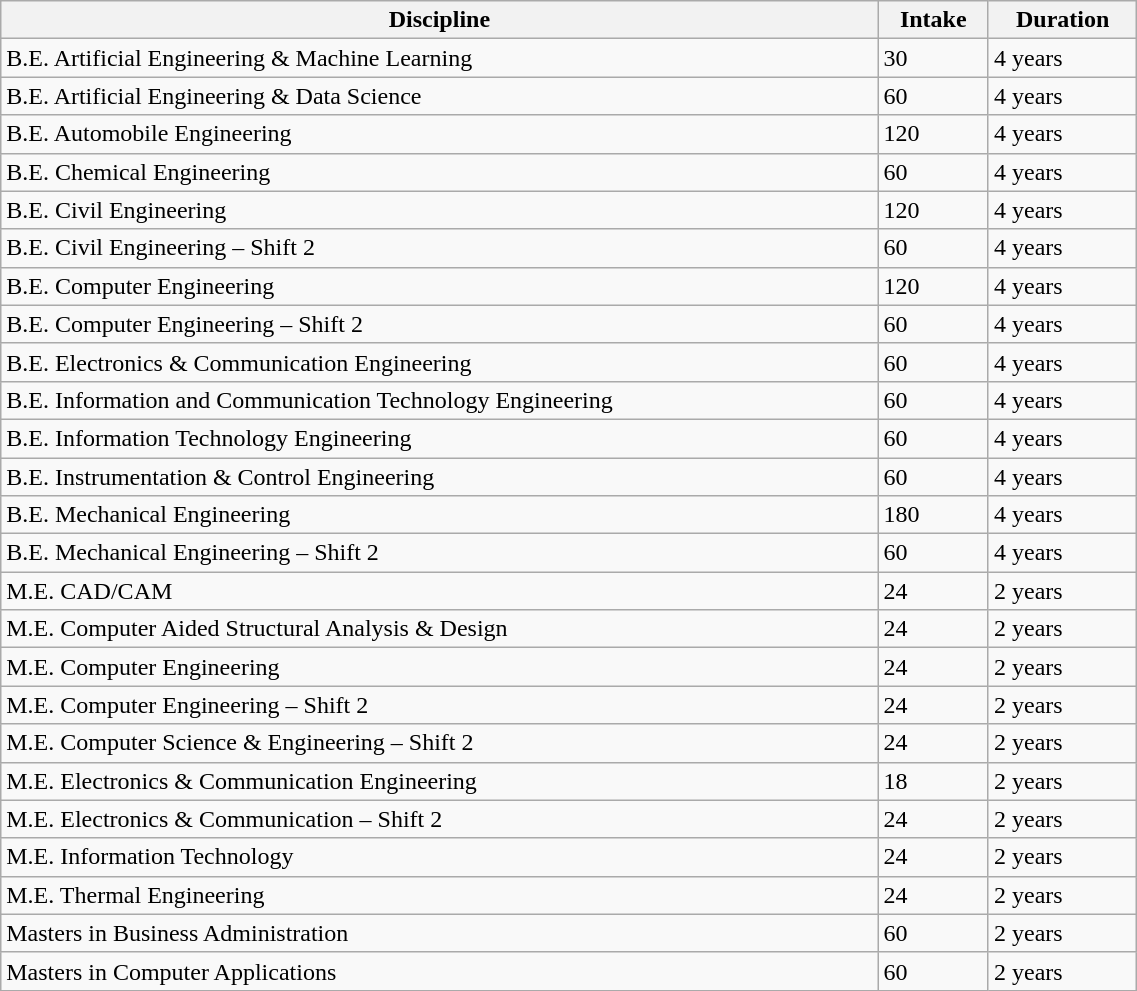<table class="sortable wikitable" style="width: 60%; font-size: 1em;">
<tr>
<th>Discipline</th>
<th>Intake</th>
<th>Duration</th>
</tr>
<tr>
<td>B.E. Artificial Engineering & Machine Learning</td>
<td>30</td>
<td>4 years</td>
</tr>
<tr>
<td>B.E. Artificial Engineering & Data Science</td>
<td>60</td>
<td>4 years</td>
</tr>
<tr>
<td>B.E. Automobile Engineering</td>
<td>120</td>
<td>4 years</td>
</tr>
<tr>
<td>B.E. Chemical Engineering</td>
<td>60</td>
<td>4 years</td>
</tr>
<tr>
<td>B.E. Civil Engineering</td>
<td>120</td>
<td>4 years</td>
</tr>
<tr>
<td>B.E. Civil Engineering – Shift 2</td>
<td>60</td>
<td>4 years</td>
</tr>
<tr>
<td>B.E. Computer Engineering</td>
<td>120</td>
<td>4 years</td>
</tr>
<tr>
<td>B.E. Computer Engineering – Shift 2</td>
<td>60</td>
<td>4 years</td>
</tr>
<tr>
<td>B.E. Electronics & Communication Engineering</td>
<td>60</td>
<td>4 years</td>
</tr>
<tr>
<td>B.E. Information and Communication Technology Engineering</td>
<td>60</td>
<td>4 years</td>
</tr>
<tr>
<td>B.E. Information Technology Engineering</td>
<td>60</td>
<td>4 years</td>
</tr>
<tr>
<td>B.E. Instrumentation & Control Engineering</td>
<td>60</td>
<td>4 years</td>
</tr>
<tr>
<td>B.E. Mechanical Engineering</td>
<td>180</td>
<td>4 years</td>
</tr>
<tr>
<td>B.E. Mechanical Engineering – Shift 2</td>
<td>60</td>
<td>4 years</td>
</tr>
<tr>
<td>M.E. CAD/CAM</td>
<td>24</td>
<td>2 years</td>
</tr>
<tr>
<td>M.E. Computer Aided Structural Analysis & Design</td>
<td>24</td>
<td>2 years</td>
</tr>
<tr>
<td>M.E. Computer Engineering</td>
<td>24</td>
<td>2 years</td>
</tr>
<tr>
<td>M.E. Computer Engineering – Shift 2</td>
<td>24</td>
<td>2 years</td>
</tr>
<tr>
<td>M.E. Computer Science & Engineering – Shift 2</td>
<td>24</td>
<td>2 years</td>
</tr>
<tr>
<td>M.E. Electronics & Communication Engineering</td>
<td>18</td>
<td>2 years</td>
</tr>
<tr>
<td>M.E. Electronics & Communication – Shift 2</td>
<td>24</td>
<td>2 years</td>
</tr>
<tr>
<td>M.E. Information Technology</td>
<td>24</td>
<td>2 years</td>
</tr>
<tr>
<td>M.E. Thermal Engineering</td>
<td>24</td>
<td>2 years</td>
</tr>
<tr>
<td>Masters in Business Administration</td>
<td>60</td>
<td>2 years</td>
</tr>
<tr>
<td>Masters in Computer Applications</td>
<td>60</td>
<td>2 years</td>
</tr>
</table>
